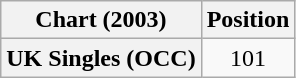<table class="wikitable plainrowheaders" style="text-align:center">
<tr>
<th>Chart (2003)</th>
<th>Position</th>
</tr>
<tr>
<th scope="row">UK Singles (OCC)</th>
<td>101</td>
</tr>
</table>
